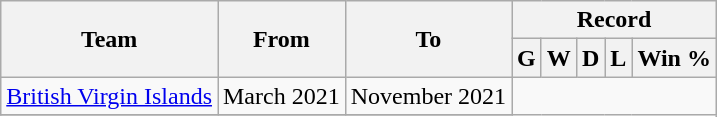<table class="wikitable" style="text-align: center">
<tr>
<th rowspan="2">Team</th>
<th rowspan="2">From</th>
<th rowspan="2">To</th>
<th colspan="5">Record</th>
</tr>
<tr>
<th>G</th>
<th>W</th>
<th>D</th>
<th>L</th>
<th>Win %</th>
</tr>
<tr>
<td align=left><a href='#'>British Virgin Islands</a></td>
<td align=left>March 2021</td>
<td align=left>November 2021<br></td>
</tr>
<tr>
</tr>
</table>
